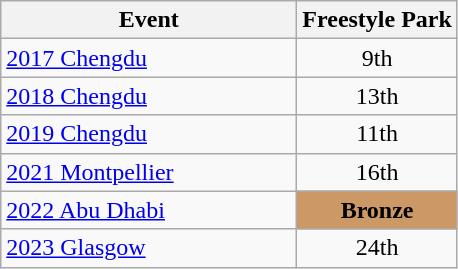<table class="wikitable" style="text-align: center;">
<tr ">
<th style="width:190px;">Event</th>
<th>Freestyle Park</th>
</tr>
<tr>
<td align=left> <a href='#'>2017 Chengdu</a></td>
<td>9th</td>
</tr>
<tr>
<td align=left> <a href='#'>2018 Chengdu</a></td>
<td>13th</td>
</tr>
<tr>
<td align=left> <a href='#'>2019 Chengdu</a></td>
<td>11th</td>
</tr>
<tr>
<td align=left> <a href='#'>2021 Montpellier</a></td>
<td>16th</td>
</tr>
<tr>
<td align=left> <a href='#'>2022 Abu Dhabi</a></td>
<td style="background:#cc9966"><strong>Bronze</strong></td>
</tr>
<tr>
<td align=left> <a href='#'>2023 Glasgow</a></td>
<td>24th</td>
</tr>
</table>
